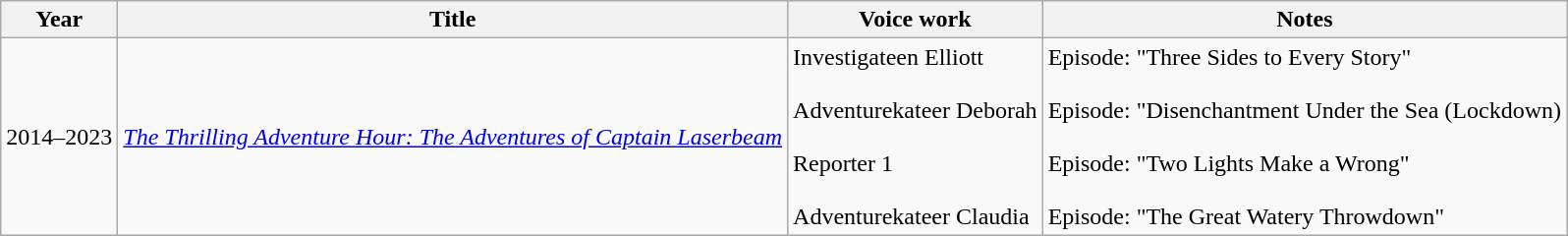<table class="wikitable sortable">
<tr>
<th>Year</th>
<th>Title</th>
<th>Voice work</th>
<th class="wikitable unsortable">Notes</th>
</tr>
<tr>
<td>2014–2023</td>
<td><em><a href='#'>The Thrilling Adventure Hour: The Adventures of Captain Laserbeam</a></em></td>
<td>Investigateen Elliott<br><br>Adventurekateer Deborah<br><br>Reporter 1<br><br>Adventurekateer Claudia</td>
<td>Episode: "Three Sides to Every Story"<br><br>Episode: "Disenchantment Under the Sea (Lockdown)<br><br>Episode: "Two Lights Make a Wrong"<br><br>Episode: "The Great Watery Throwdown"</td>
</tr>
</table>
